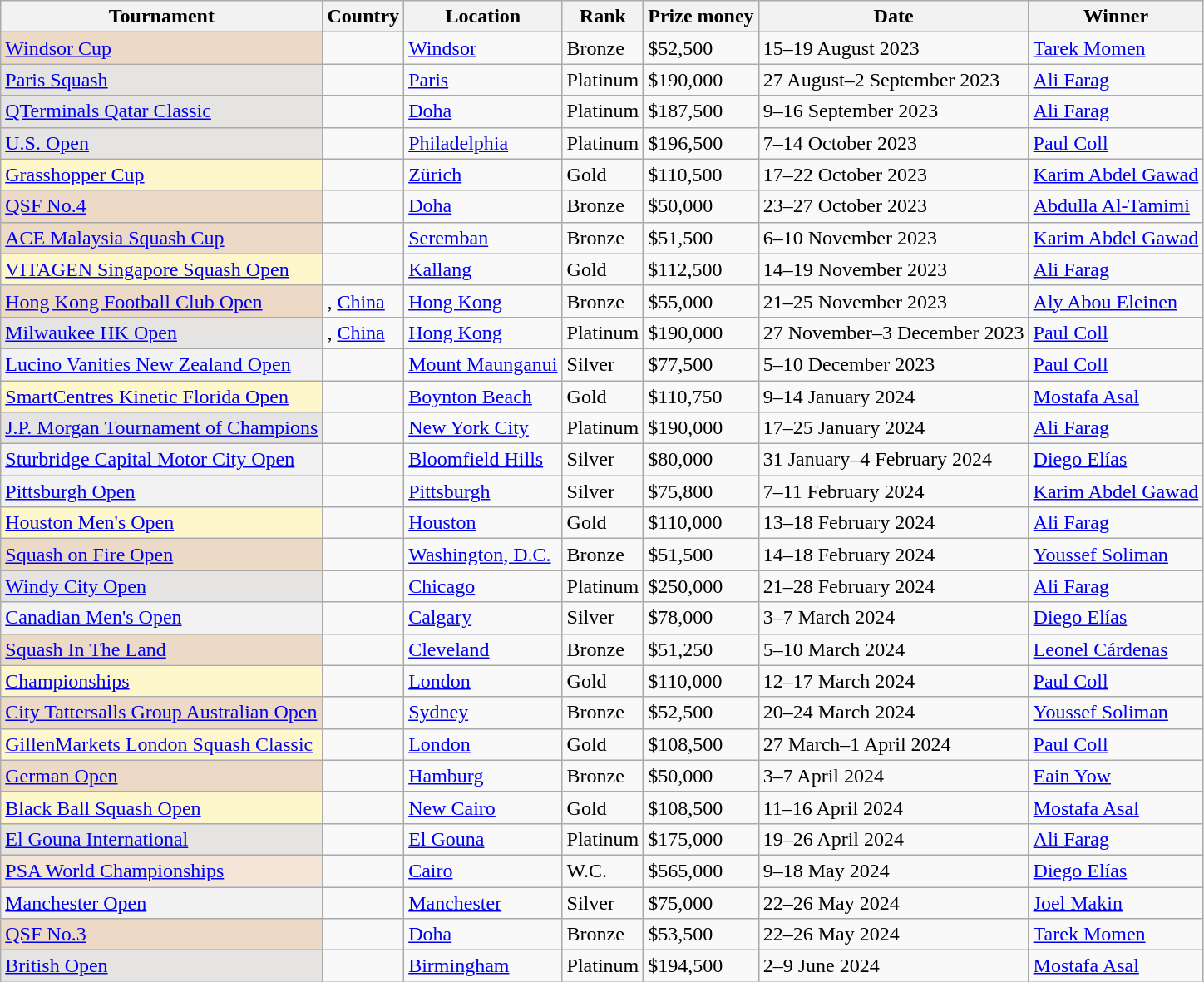<table class=wikitable>
<tr>
<th>Tournament</th>
<th>Country</th>
<th>Location</th>
<th>Rank</th>
<th>Prize money</th>
<th>Date</th>
<th>Winner</th>
</tr>
<tr>
<td style="background:#ecd9c6;"><a href='#'>Windsor Cup</a></td>
<td></td>
<td><a href='#'>Windsor</a></td>
<td>Bronze</td>
<td>$52,500</td>
<td>15–19 August 2023</td>
<td> <a href='#'>Tarek Momen</a></td>
</tr>
<tr>
<td style="background:#E5E4E2;"><a href='#'>Paris Squash</a></td>
<td></td>
<td><a href='#'>Paris</a></td>
<td>Platinum</td>
<td>$190,000</td>
<td>27 August–2 September 2023</td>
<td> <a href='#'>Ali Farag</a></td>
</tr>
<tr>
<td style="background:#E5E4E2;"><a href='#'>QTerminals Qatar Classic</a></td>
<td></td>
<td><a href='#'>Doha</a></td>
<td>Platinum</td>
<td>$187,500</td>
<td>9–16 September 2023</td>
<td> <a href='#'>Ali Farag</a></td>
</tr>
<tr>
<td style="background:#E5E4E2;"><a href='#'>U.S. Open</a></td>
<td></td>
<td><a href='#'>Philadelphia</a></td>
<td>Platinum</td>
<td>$196,500</td>
<td>7–14 October 2023</td>
<td> <a href='#'>Paul Coll</a></td>
</tr>
<tr>
<td style="background:#fff7cc;"><a href='#'>Grasshopper Cup</a></td>
<td></td>
<td><a href='#'>Zürich</a></td>
<td>Gold</td>
<td>$110,500</td>
<td>17–22 October 2023</td>
<td> <a href='#'>Karim Abdel Gawad</a></td>
</tr>
<tr>
<td style="background:#ecd9c6;"><a href='#'>QSF No.4</a></td>
<td></td>
<td><a href='#'>Doha</a></td>
<td>Bronze</td>
<td>$50,000</td>
<td>23–27 October 2023</td>
<td> <a href='#'>Abdulla Al-Tamimi</a></td>
</tr>
<tr>
<td style="background:#ecd9c6;"><a href='#'>ACE Malaysia Squash Cup</a></td>
<td></td>
<td><a href='#'>Seremban</a></td>
<td>Bronze</td>
<td>$51,500</td>
<td>6–10 November 2023</td>
<td> <a href='#'>Karim Abdel Gawad</a></td>
</tr>
<tr>
<td style="background:#fff7cc;"><a href='#'>VITAGEN Singapore Squash Open</a></td>
<td></td>
<td><a href='#'>Kallang</a></td>
<td>Gold</td>
<td>$112,500</td>
<td>14–19 November 2023</td>
<td> <a href='#'>Ali Farag</a></td>
</tr>
<tr>
<td style="background:#ecd9c6;"><a href='#'>Hong Kong Football Club Open</a></td>
<td>, <a href='#'>China</a></td>
<td><a href='#'>Hong Kong</a></td>
<td>Bronze</td>
<td>$55,000</td>
<td>21–25 November 2023</td>
<td> <a href='#'>Aly Abou Eleinen</a></td>
</tr>
<tr>
<td style="background:#E5E4E2;"><a href='#'> Milwaukee HK Open</a></td>
<td>, <a href='#'>China</a></td>
<td><a href='#'>Hong Kong</a></td>
<td>Platinum</td>
<td>$190,000</td>
<td>27 November–3 December 2023</td>
<td> <a href='#'>Paul Coll</a></td>
</tr>
<tr>
<td style="background:#f2f2f2;"><a href='#'>Lucino Vanities New Zealand Open</a></td>
<td></td>
<td><a href='#'>Mount Maunganui</a></td>
<td>Silver</td>
<td>$77,500</td>
<td>5–10 December 2023</td>
<td> <a href='#'>Paul Coll</a></td>
</tr>
<tr>
<td style="background:#fff7cc;"><a href='#'>SmartCentres Kinetic Florida Open</a></td>
<td></td>
<td><a href='#'>Boynton Beach</a></td>
<td>Gold</td>
<td>$110,750</td>
<td>9–14 January 2024</td>
<td> <a href='#'>Mostafa Asal</a></td>
</tr>
<tr>
<td style="background:#E5E4E2;"><a href='#'>J.P. Morgan Tournament of Champions</a></td>
<td></td>
<td><a href='#'>New York City</a></td>
<td>Platinum</td>
<td>$190,000</td>
<td>17–25 January 2024</td>
<td> <a href='#'>Ali Farag</a></td>
</tr>
<tr>
<td style="background:#f2f2f2;"><a href='#'>Sturbridge Capital Motor City Open</a></td>
<td></td>
<td><a href='#'>Bloomfield Hills</a></td>
<td>Silver</td>
<td>$80,000</td>
<td>31 January–4 February 2024</td>
<td> <a href='#'>Diego Elías</a></td>
</tr>
<tr>
<td style="background:#f2f2f2;"><a href='#'>Pittsburgh Open</a></td>
<td></td>
<td><a href='#'>Pittsburgh</a></td>
<td>Silver</td>
<td>$75,800</td>
<td>7–11 February 2024</td>
<td> <a href='#'>Karim Abdel Gawad</a></td>
</tr>
<tr>
<td style="background:#fff7cc;"><a href='#'> Houston Men's Open</a></td>
<td></td>
<td><a href='#'>Houston</a></td>
<td>Gold</td>
<td>$110,000</td>
<td>13–18 February 2024</td>
<td> <a href='#'>Ali Farag</a></td>
</tr>
<tr>
<td style="background:#ecd9c6;"><a href='#'>Squash on Fire Open</a></td>
<td></td>
<td><a href='#'>Washington, D.C.</a></td>
<td>Bronze</td>
<td>$51,500</td>
<td>14–18 February 2024</td>
<td> <a href='#'>Youssef Soliman</a></td>
</tr>
<tr>
<td style="background:#E5E4E2;"><a href='#'>Windy City Open</a></td>
<td></td>
<td><a href='#'>Chicago</a></td>
<td>Platinum</td>
<td>$250,000</td>
<td>21–28 February 2024</td>
<td> <a href='#'>Ali Farag</a></td>
</tr>
<tr>
<td style="background:#f2f2f2;"><a href='#'>Canadian Men's Open</a></td>
<td></td>
<td><a href='#'>Calgary</a></td>
<td>Silver</td>
<td>$78,000</td>
<td>3–7 March 2024</td>
<td> <a href='#'>Diego Elías</a></td>
</tr>
<tr>
<td style="background:#ecd9c6;"><a href='#'>Squash In The Land</a></td>
<td></td>
<td><a href='#'>Cleveland</a></td>
<td>Bronze</td>
<td>$51,250</td>
<td>5–10 March 2024</td>
<td> <a href='#'>Leonel Cárdenas</a></td>
</tr>
<tr>
<td style="background:#fff7cc;"><a href='#'> Championships</a></td>
<td></td>
<td><a href='#'>London</a></td>
<td>Gold</td>
<td>$110,000</td>
<td>12–17 March 2024</td>
<td> <a href='#'>Paul Coll</a></td>
</tr>
<tr>
<td style="background:#ecd9c6;"><a href='#'>City Tattersalls Group Australian Open</a></td>
<td></td>
<td><a href='#'>Sydney</a></td>
<td>Bronze</td>
<td>$52,500</td>
<td>20–24 March 2024</td>
<td> <a href='#'>Youssef Soliman</a></td>
</tr>
<tr>
<td style="background:#fff7cc;"><a href='#'>GillenMarkets London Squash Classic</a></td>
<td></td>
<td><a href='#'>London</a></td>
<td>Gold</td>
<td>$108,500</td>
<td>27 March–1 April 2024</td>
<td> <a href='#'>Paul Coll</a></td>
</tr>
<tr>
<td style="background:#ecd9c6;"><a href='#'>German Open</a></td>
<td></td>
<td><a href='#'>Hamburg</a></td>
<td>Bronze</td>
<td>$50,000</td>
<td>3–7 April 2024</td>
<td> <a href='#'>Eain Yow</a></td>
</tr>
<tr>
<td style="background:#fff7cc;"><a href='#'>Black Ball Squash Open</a></td>
<td></td>
<td><a href='#'>New Cairo</a></td>
<td>Gold</td>
<td>$108,500</td>
<td>11–16 April 2024</td>
<td> <a href='#'>Mostafa Asal</a></td>
</tr>
<tr>
<td style="background:#E5E4E2;"><a href='#'>El Gouna International</a></td>
<td></td>
<td><a href='#'>El Gouna</a></td>
<td>Platinum</td>
<td>$175,000</td>
<td>19–26 April 2024</td>
<td> <a href='#'>Ali Farag</a></td>
</tr>
<tr>
<td style="background:#F3E6D7;"><a href='#'>PSA World Championships</a></td>
<td></td>
<td><a href='#'>Cairo</a></td>
<td>W.C.</td>
<td>$565,000</td>
<td>9–18 May 2024</td>
<td> <a href='#'>Diego Elías</a></td>
</tr>
<tr>
<td style="background:#f2f2f2;"><a href='#'>Manchester Open</a></td>
<td></td>
<td><a href='#'>Manchester</a></td>
<td>Silver</td>
<td>$75,000</td>
<td>22–26 May 2024</td>
<td> <a href='#'>Joel Makin</a></td>
</tr>
<tr>
<td style="background:#ecd9c6;"><a href='#'>QSF No.3</a></td>
<td></td>
<td><a href='#'>Doha</a></td>
<td>Bronze</td>
<td>$53,500</td>
<td>22–26 May 2024</td>
<td> <a href='#'>Tarek Momen</a></td>
</tr>
<tr>
<td style="background:#E5E4E2;"><a href='#'>British Open</a></td>
<td></td>
<td><a href='#'>Birmingham</a></td>
<td>Platinum</td>
<td>$194,500</td>
<td>2–9 June 2024</td>
<td> <a href='#'>Mostafa Asal</a></td>
</tr>
</table>
